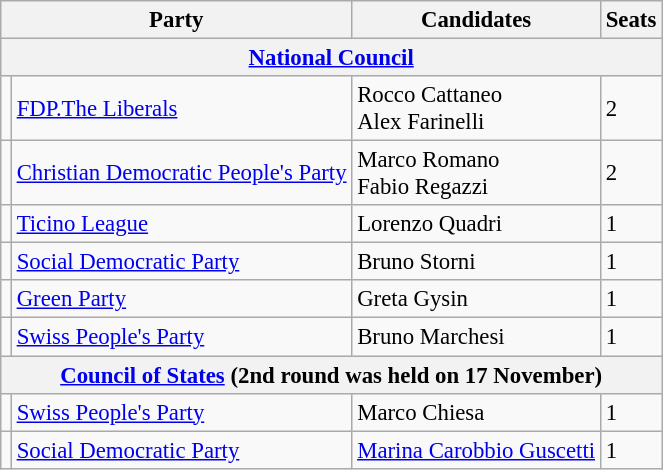<table class="wikitable" style="font-size:95%;">
<tr>
<th colspan=2>Party</th>
<th>Candidates</th>
<th>Seats</th>
</tr>
<tr>
<th colspan=6><a href='#'>National Council</a></th>
</tr>
<tr>
<td bgcolor=></td>
<td align=left><a href='#'>FDP.The Liberals</a></td>
<td>Rocco Cattaneo<br>Alex Farinelli</td>
<td>2</td>
</tr>
<tr>
<td bgcolor=></td>
<td align=left><a href='#'>Christian Democratic People's Party</a></td>
<td>Marco Romano<br>Fabio Regazzi</td>
<td>2</td>
</tr>
<tr>
<td bgcolor=></td>
<td align=left><a href='#'>Ticino League</a></td>
<td>Lorenzo Quadri</td>
<td>1</td>
</tr>
<tr>
<td bgcolor=></td>
<td align=left><a href='#'>Social Democratic Party</a></td>
<td>Bruno Storni</td>
<td>1</td>
</tr>
<tr>
<td bgcolor=></td>
<td align=left><a href='#'>Green Party</a></td>
<td>Greta Gysin</td>
<td>1</td>
</tr>
<tr>
<td bgcolor=></td>
<td align=left><a href='#'>Swiss People's Party</a></td>
<td>Bruno Marchesi</td>
<td>1</td>
</tr>
<tr>
<th colspan=6><a href='#'>Council of States</a> (2nd round was held on 17 November)</th>
</tr>
<tr>
<td bgcolor=></td>
<td align=left><a href='#'>Swiss People's Party</a></td>
<td>Marco Chiesa</td>
<td>1</td>
</tr>
<tr>
<td bgcolor=></td>
<td align=left><a href='#'>Social Democratic Party</a></td>
<td><a href='#'>Marina Carobbio Guscetti</a></td>
<td>1</td>
</tr>
</table>
